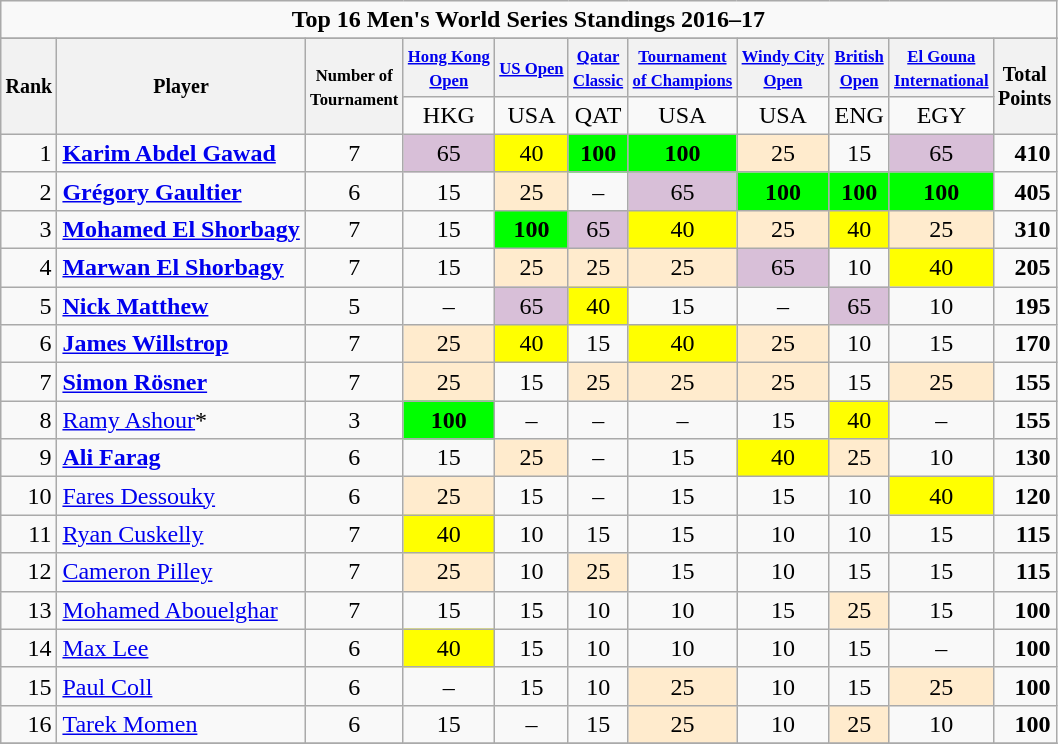<table class="wikitable">
<tr>
<td colspan=13 align="center"><strong>Top 16 Men's World Series Standings 2016–17</strong></td>
</tr>
<tr>
</tr>
<tr style="font-size:10pt;font-weight:bold">
<th rowspan=2 align="center">Rank</th>
<th rowspan=2 align="center">Player</th>
<th rowspan=2 align="center"><small>Number of<br>Tournament</small></th>
<th><small><a href='#'>Hong Kong<br>Open</a></small></th>
<th><small><a href='#'>US Open</a></small></th>
<th><small><a href='#'>Qatar<br>Classic</a></small></th>
<th><small><a href='#'>Tournament<br>of Champions</a></small></th>
<th><small><a href='#'>Windy City<br>Open</a></small></th>
<th><small><a href='#'>British<br>Open</a></small></th>
<th><small><a href='#'>El Gouna<br>International</a></small></th>
<th rowspan=2 align="center">Total<br>Points</th>
</tr>
<tr>
<td align="center">HKG </td>
<td align="center">USA </td>
<td align="center">QAT </td>
<td align="center">USA </td>
<td align="center">USA </td>
<td align="center">ENG </td>
<td align="center">EGY </td>
</tr>
<tr>
<td align=right>1</td>
<td> <strong><a href='#'>Karim Abdel Gawad</a></strong></td>
<td align=center>7</td>
<td align=center style="background:#D8BFD8;">65</td>
<td align=center style="background:yellow;">40</td>
<td align=center style="background:#00ff00"><strong>100</strong></td>
<td align=center style="background:#00ff00"><strong>100</strong></td>
<td align=center style="background:#ffebcd;">25</td>
<td align=center>15</td>
<td align=center style="background:#D8BFD8;">65</td>
<td align=right><strong>410</strong></td>
</tr>
<tr>
<td align=right>2</td>
<td> <strong><a href='#'>Grégory Gaultier</a></strong></td>
<td align=center>6</td>
<td align=center>15</td>
<td align=center style="background:#ffebcd;">25</td>
<td align=center>–</td>
<td align=center style="background:#D8BFD8;">65</td>
<td align=center style="background:#00ff00"><strong>100</strong></td>
<td align=center style="background:#00ff00"><strong>100</strong></td>
<td align=center style="background:#00ff00"><strong>100</strong></td>
<td align=right><strong>405</strong></td>
</tr>
<tr>
<td align=right>3</td>
<td> <strong><a href='#'>Mohamed El Shorbagy</a></strong></td>
<td align=center>7</td>
<td align=center>15</td>
<td align=center style="background:#00ff00"><strong>100</strong></td>
<td align=center style="background:#D8BFD8;">65</td>
<td align=center style="background:yellow;">40</td>
<td align=center style="background:#ffebcd;">25</td>
<td align=center style="background:yellow;">40</td>
<td align=center style="background:#ffebcd;">25</td>
<td align=right><strong>310</strong></td>
</tr>
<tr>
<td align=right>4</td>
<td> <strong><a href='#'>Marwan El Shorbagy</a></strong></td>
<td align=center>7</td>
<td align=center>15</td>
<td align=center style="background:#ffebcd;">25</td>
<td align=center style="background:#ffebcd;">25</td>
<td align=center style="background:#ffebcd;">25</td>
<td align=center style="background:#D8BFD8;">65</td>
<td align=center>10</td>
<td align=center style="background:yellow;">40</td>
<td align=right><strong>205</strong></td>
</tr>
<tr>
<td align=right>5</td>
<td> <strong><a href='#'>Nick Matthew</a></strong></td>
<td align=center>5</td>
<td align=center>–</td>
<td align=center style="background:#D8BFD8;">65</td>
<td align=center style="background:yellow;">40</td>
<td align=center>15</td>
<td align=center>–</td>
<td align=center style="background:#D8BFD8;">65</td>
<td align=center>10</td>
<td align=right><strong>195</strong></td>
</tr>
<tr>
<td align=right>6</td>
<td> <strong><a href='#'>James Willstrop</a></strong></td>
<td align=center>7</td>
<td align=center style="background:#ffebcd;">25</td>
<td align=center style="background:yellow;">40</td>
<td align=center>15</td>
<td align=center style="background:yellow;">40</td>
<td align=center style="background:#ffebcd;">25</td>
<td align=center>10</td>
<td align=center>15</td>
<td align=right><strong>170</strong></td>
</tr>
<tr>
<td align=right>7</td>
<td> <strong><a href='#'>Simon Rösner</a></strong></td>
<td align=center>7</td>
<td align=center style="background:#ffebcd;">25</td>
<td align=center>15</td>
<td align=center style="background:#ffebcd;">25</td>
<td align=center style="background:#ffebcd;">25</td>
<td align=center style="background:#ffebcd;">25</td>
<td align=center>15</td>
<td align=center style="background:#ffebcd;">25</td>
<td align=right><strong>155</strong></td>
</tr>
<tr>
<td align=right>8</td>
<td> <a href='#'>Ramy Ashour</a>*</td>
<td align=center>3</td>
<td align=center style="background:#00ff00"><strong>100</strong></td>
<td align=center>–</td>
<td align=center>–</td>
<td align=center>–</td>
<td align=center>15</td>
<td align=center style="background:yellow;">40</td>
<td align=center>–</td>
<td align=right><strong>155</strong></td>
</tr>
<tr>
<td align=right>9</td>
<td> <strong><a href='#'>Ali Farag</a></strong></td>
<td align=center>6</td>
<td align=center>15</td>
<td align=center style="background:#ffebcd;">25</td>
<td align=center>–</td>
<td align=center>15</td>
<td align=center style="background:yellow;">40</td>
<td align=center style="background:#ffebcd;">25</td>
<td align=center>10</td>
<td align=right><strong>130</strong></td>
</tr>
<tr>
<td align=right>10</td>
<td> <a href='#'>Fares Dessouky</a></td>
<td align=center>6</td>
<td align=center style="background:#ffebcd;">25</td>
<td align=center>15</td>
<td align=center>–</td>
<td align=center>15</td>
<td align=center>15</td>
<td align=center>10</td>
<td align=center style="background:yellow;">40</td>
<td align=right><strong>120</strong></td>
</tr>
<tr>
<td align=right>11</td>
<td> <a href='#'>Ryan Cuskelly</a></td>
<td align=center>7</td>
<td align=center style="background:yellow;">40</td>
<td align=center>10</td>
<td align=center>15</td>
<td align=center>15</td>
<td align=center>10</td>
<td align=center>10</td>
<td align=center>15</td>
<td align=right><strong>115</strong></td>
</tr>
<tr>
<td align=right>12</td>
<td> <a href='#'>Cameron Pilley</a></td>
<td align=center>7</td>
<td align=center style="background:#ffebcd;">25</td>
<td align=center>10</td>
<td align=center style="background:#ffebcd;">25</td>
<td align=center>15</td>
<td align=center>10</td>
<td align=center>15</td>
<td align=center>15</td>
<td align=right><strong>115</strong></td>
</tr>
<tr>
<td align=right>13</td>
<td> <a href='#'>Mohamed Abouelghar</a></td>
<td align=center>7</td>
<td align=center>15</td>
<td align=center>15</td>
<td align=center>10</td>
<td align=center>10</td>
<td align=center>15</td>
<td align=center style="background:#ffebcd;">25</td>
<td align=center>15</td>
<td align=right><strong>100</strong></td>
</tr>
<tr>
<td align=right>14</td>
<td> <a href='#'>Max Lee</a></td>
<td align=center>6</td>
<td align=center style="background:yellow;">40</td>
<td align=center>15</td>
<td align=center>10</td>
<td align=center>10</td>
<td align=center>10</td>
<td align=center>15</td>
<td align=center>–</td>
<td align=right><strong>100</strong></td>
</tr>
<tr>
<td align=right>15</td>
<td> <a href='#'>Paul Coll</a></td>
<td align=center>6</td>
<td align=center>–</td>
<td align=center>15</td>
<td align=center>10</td>
<td align=center style="background:#ffebcd;">25</td>
<td align=center>10</td>
<td align=center>15</td>
<td align=center style="background:#ffebcd;">25</td>
<td align=right><strong>100</strong></td>
</tr>
<tr>
<td align=right>16</td>
<td> <a href='#'>Tarek Momen</a></td>
<td align=center>6</td>
<td align=center>15</td>
<td align=center>–</td>
<td align=center>15</td>
<td align=center style="background:#ffebcd;">25</td>
<td align=center>10</td>
<td align=center style="background:#ffebcd;">25</td>
<td align=center>10</td>
<td align=right><strong>100</strong></td>
</tr>
<tr>
</tr>
</table>
